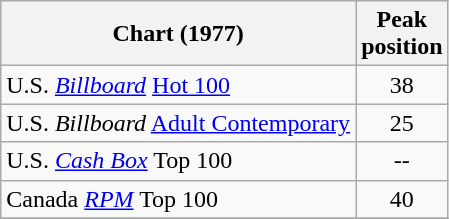<table class="wikitable">
<tr>
<th>Chart (1977)</th>
<th>Peak<br>position</th>
</tr>
<tr>
<td>U.S. <em><a href='#'>Billboard</a></em> <a href='#'>Hot 100</a></td>
<td style="text-align:center;">38</td>
</tr>
<tr>
<td>U.S. <em>Billboard</em> <a href='#'>Adult Contemporary</a></td>
<td style="text-align:center;">25</td>
</tr>
<tr>
<td>U.S. <a href='#'><em>Cash Box</em></a> Top 100</td>
<td align="center">--</td>
</tr>
<tr>
<td>Canada <a href='#'><em>RPM</em></a> Top 100</td>
<td align="center">40 </td>
</tr>
<tr>
</tr>
</table>
